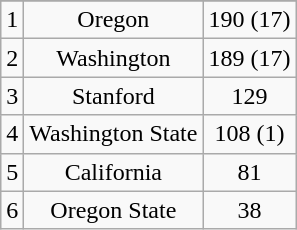<table class="wikitable" style="display: inline-table;">
<tr align="center">
</tr>
<tr align="center">
<td>1</td>
<td>Oregon</td>
<td>190 (17)</td>
</tr>
<tr align="center">
<td>2</td>
<td>Washington</td>
<td>189 (17)</td>
</tr>
<tr align="center">
<td>3</td>
<td>Stanford</td>
<td>129</td>
</tr>
<tr align="center">
<td>4</td>
<td>Washington State</td>
<td>108 (1)</td>
</tr>
<tr align="center">
<td>5</td>
<td>California</td>
<td>81</td>
</tr>
<tr align="center">
<td>6</td>
<td>Oregon State</td>
<td>38</td>
</tr>
</table>
